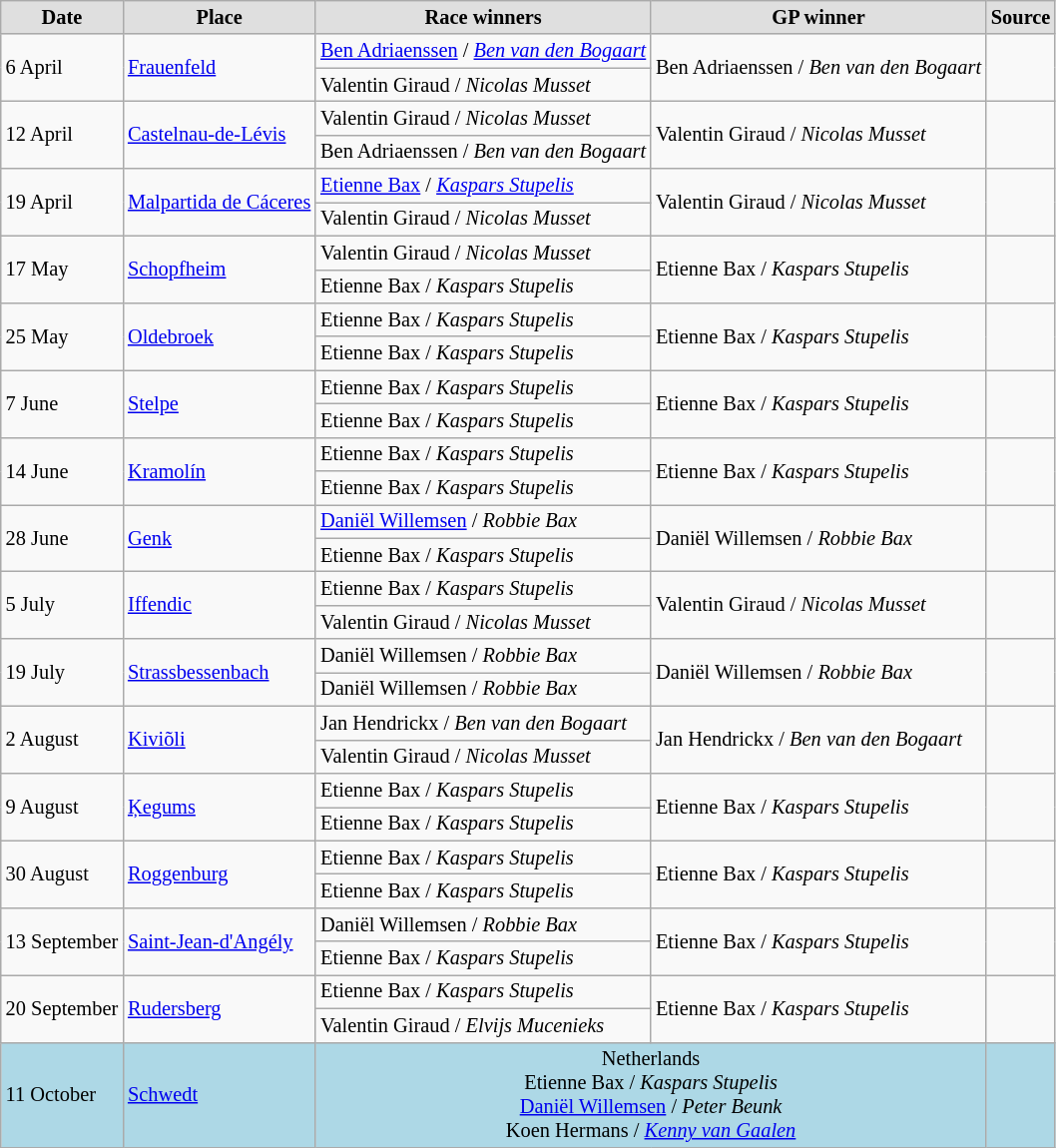<table class="wikitable" style="font-size: 85%;">
<tr align="center" style="background:#dfdfdf;">
<td><strong>Date</strong></td>
<td><strong>Place</strong></td>
<td><strong>Race winners</strong></td>
<td><strong>GP winner</strong></td>
<td><strong>Source</strong></td>
</tr>
<tr>
<td rowspan=2>6 April</td>
<td rowspan=2> <a href='#'>Frauenfeld</a></td>
<td> <a href='#'>Ben Adriaenssen</a> /  <em><a href='#'>Ben van den Bogaart</a></em></td>
<td rowspan=2> Ben Adriaenssen /  <em>Ben van den Bogaart</em></td>
<td rowspan=2></td>
</tr>
<tr>
<td> Valentin Giraud / <em>Nicolas Musset</em></td>
</tr>
<tr>
<td rowspan=2>12 April</td>
<td rowspan=2> <a href='#'>Castelnau-de-Lévis</a></td>
<td> Valentin Giraud / <em>Nicolas Musset</em></td>
<td rowspan=2> Valentin Giraud / <em>Nicolas Musset</em></td>
<td rowspan=2></td>
</tr>
<tr>
<td> Ben Adriaenssen /  <em>Ben van den Bogaart</em></td>
</tr>
<tr>
<td rowspan=2>19 April</td>
<td rowspan=2> <a href='#'>Malpartida de Cáceres</a></td>
<td> <a href='#'>Etienne Bax</a> /  <em><a href='#'>Kaspars Stupelis</a></em></td>
<td rowspan=2> Valentin Giraud / <em>Nicolas Musset</em></td>
<td rowspan=2></td>
</tr>
<tr>
<td> Valentin Giraud / <em>Nicolas Musset</em></td>
</tr>
<tr>
<td rowspan=2>17 May</td>
<td rowspan=2> <a href='#'>Schopfheim</a></td>
<td> Valentin Giraud / <em>Nicolas Musset</em></td>
<td rowspan=2> Etienne Bax /  <em>Kaspars Stupelis</em></td>
<td rowspan=2></td>
</tr>
<tr>
<td> Etienne Bax /  <em>Kaspars Stupelis</em></td>
</tr>
<tr>
<td rowspan=2>25 May</td>
<td rowspan=2> <a href='#'>Oldebroek</a></td>
<td> Etienne Bax /  <em>Kaspars Stupelis</em></td>
<td rowspan=2> Etienne Bax /  <em>Kaspars Stupelis</em></td>
<td rowspan=2></td>
</tr>
<tr>
<td> Etienne Bax /  <em>Kaspars Stupelis</em></td>
</tr>
<tr>
<td rowspan=2>7 June</td>
<td rowspan=2> <a href='#'>Stelpe</a></td>
<td> Etienne Bax /  <em>Kaspars Stupelis</em></td>
<td rowspan=2> Etienne Bax /  <em>Kaspars Stupelis</em></td>
<td rowspan=2></td>
</tr>
<tr>
<td> Etienne Bax /  <em>Kaspars Stupelis</em></td>
</tr>
<tr>
<td rowspan=2>14 June</td>
<td rowspan=2> <a href='#'>Kramolín</a></td>
<td> Etienne Bax /  <em>Kaspars Stupelis</em></td>
<td rowspan=2> Etienne Bax /  <em>Kaspars Stupelis</em></td>
<td rowspan=2></td>
</tr>
<tr>
<td> Etienne Bax /  <em>Kaspars Stupelis</em></td>
</tr>
<tr>
<td rowspan=2>28 June</td>
<td rowspan=2> <a href='#'>Genk</a></td>
<td> <a href='#'>Daniël Willemsen</a> / <em>Robbie Bax</em></td>
<td rowspan=2> Daniël Willemsen / <em>Robbie Bax</em></td>
<td rowspan=2></td>
</tr>
<tr>
<td> Etienne Bax /  <em>Kaspars Stupelis</em></td>
</tr>
<tr>
<td rowspan=2>5 July</td>
<td rowspan=2> <a href='#'>Iffendic</a></td>
<td> Etienne Bax /  <em>Kaspars Stupelis</em></td>
<td rowspan=2> Valentin Giraud / <em>Nicolas Musset</em></td>
<td rowspan=2></td>
</tr>
<tr>
<td> Valentin Giraud / <em>Nicolas Musset</em></td>
</tr>
<tr>
<td rowspan=2>19 July</td>
<td rowspan=2> <a href='#'>Strassbessenbach</a></td>
<td> Daniël Willemsen / <em>Robbie Bax</em></td>
<td rowspan=2> Daniël Willemsen / <em>Robbie Bax</em></td>
<td rowspan=2></td>
</tr>
<tr>
<td> Daniël Willemsen / <em>Robbie Bax</em></td>
</tr>
<tr>
<td rowspan=2>2 August</td>
<td rowspan=2> <a href='#'>Kiviõli</a></td>
<td> Jan Hendrickx /  <em>Ben van den Bogaart</em></td>
<td rowspan=2> Jan Hendrickx /  <em>Ben van den Bogaart</em></td>
<td rowspan=2></td>
</tr>
<tr>
<td> Valentin Giraud / <em>Nicolas Musset</em></td>
</tr>
<tr>
<td rowspan=2>9 August</td>
<td rowspan=2> <a href='#'>Ķegums</a></td>
<td> Etienne Bax /  <em>Kaspars Stupelis</em></td>
<td rowspan=2> Etienne Bax /  <em>Kaspars Stupelis</em></td>
<td rowspan=2></td>
</tr>
<tr>
<td> Etienne Bax /  <em>Kaspars Stupelis</em></td>
</tr>
<tr>
<td rowspan=2>30 August</td>
<td rowspan=2> <a href='#'>Roggenburg</a></td>
<td> Etienne Bax /  <em>Kaspars Stupelis</em></td>
<td rowspan=2> Etienne Bax /  <em>Kaspars Stupelis</em></td>
<td rowspan=2></td>
</tr>
<tr>
<td> Etienne Bax /  <em>Kaspars Stupelis</em></td>
</tr>
<tr>
<td rowspan=2>13 September</td>
<td rowspan=2> <a href='#'>Saint-Jean-d'Angély</a></td>
<td> Daniël Willemsen / <em>Robbie Bax</em></td>
<td rowspan=2> Etienne Bax /  <em>Kaspars Stupelis</em></td>
<td rowspan=2></td>
</tr>
<tr>
<td> Etienne Bax /  <em>Kaspars Stupelis</em></td>
</tr>
<tr>
<td rowspan=2>20 September</td>
<td rowspan=2> <a href='#'>Rudersberg</a></td>
<td> Etienne Bax /  <em>Kaspars Stupelis</em></td>
<td rowspan=2> Etienne Bax /  <em>Kaspars Stupelis</em></td>
<td rowspan=2></td>
</tr>
<tr>
<td> Valentin Giraud /  <em>Elvijs Mucenieks</em></td>
</tr>
<tr style="background:lightblue;">
<td rowspan=2>11 October</td>
<td rowspan=2> <a href='#'>Schwedt</a></td>
<td colspan=2 align="center"> Netherlands<br>Etienne Bax / <em>Kaspars Stupelis</em><br><a href='#'>Daniël Willemsen</a> / <em>Peter Beunk</em><br>Koen Hermans / <em><a href='#'>Kenny van Gaalen</a></em></td>
<td></td>
</tr>
</table>
